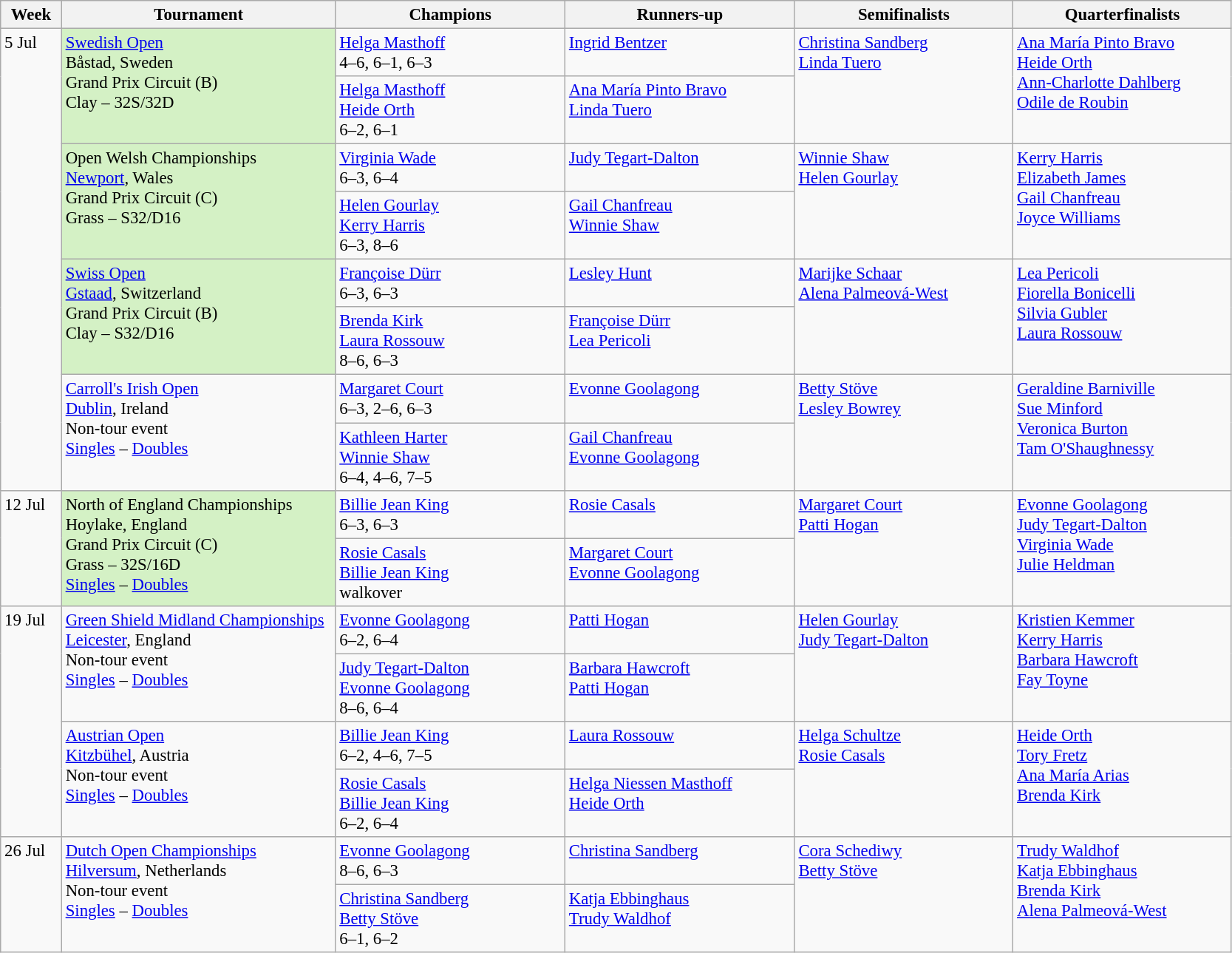<table class=wikitable style=font-size:95%>
<tr>
<th style="width:48px;">Week</th>
<th style="width:240px;">Tournament</th>
<th style="width:200px;">Champions</th>
<th style="width:200px;">Runners-up</th>
<th style="width:190px;">Semifinalists</th>
<th style="width:190px;">Quarterfinalists</th>
</tr>
<tr valign=top>
<td rowspan=8>5 Jul</td>
<td style="background:#D4F1C5;" rowspan="2"><a href='#'>Swedish Open</a> <br> Båstad, Sweden <br>Grand Prix Circuit (B)  <br> Clay – 32S/32D</td>
<td> <a href='#'>Helga Masthoff</a><br> 4–6, 6–1, 6–3</td>
<td> <a href='#'>Ingrid Bentzer</a></td>
<td rowspan=2> <a href='#'>Christina Sandberg</a> <br>  <a href='#'>Linda Tuero</a></td>
<td rowspan=2> <a href='#'>Ana María Pinto Bravo</a> <br>  <a href='#'>Heide Orth</a> <br>  <a href='#'>Ann-Charlotte Dahlberg</a> <br>  <a href='#'>Odile de Roubin</a></td>
</tr>
<tr valign=top>
<td> <a href='#'>Helga Masthoff</a> <br>  <a href='#'>Heide Orth</a> <br> 6–2, 6–1</td>
<td> <a href='#'>Ana María Pinto Bravo</a> <br>   <a href='#'>Linda Tuero</a></td>
</tr>
<tr valign=top>
<td rowspan=2 style="background:#D4F1C5;">Open Welsh Championships <br> <a href='#'>Newport</a>, Wales <br> Grand Prix Circuit (C) <br> Grass – S32/D16</td>
<td> <a href='#'>Virginia Wade</a> <br> 6–3, 6–4</td>
<td> <a href='#'>Judy Tegart-Dalton</a></td>
<td rowspan=2> <a href='#'>Winnie Shaw</a> <br>   <a href='#'>Helen Gourlay</a></td>
<td rowspan=2> <a href='#'>Kerry Harris</a> <br>  <a href='#'>Elizabeth James</a> <br>  <a href='#'>Gail Chanfreau</a> <br>  <a href='#'>Joyce Williams</a></td>
</tr>
<tr valign=top>
<td> <a href='#'>Helen Gourlay</a> <br>  <a href='#'>Kerry Harris</a> <br> 6–3, 8–6</td>
<td> <a href='#'>Gail Chanfreau</a> <br>  <a href='#'>Winnie Shaw</a></td>
</tr>
<tr valign=top>
<td rowspan=2 style="background:#D4F1C5;"><a href='#'>Swiss Open</a> <br> <a href='#'>Gstaad</a>, Switzerland <br>Grand Prix Circuit (B) <br> Clay – S32/D16</td>
<td> <a href='#'>Françoise Dürr</a> <br> 6–3, 6–3</td>
<td> <a href='#'>Lesley Hunt</a></td>
<td rowspan=2> <a href='#'>Marijke Schaar</a> <br>  <a href='#'>Alena Palmeová-West</a></td>
<td rowspan=2> <a href='#'>Lea Pericoli</a> <br>  <a href='#'>Fiorella Bonicelli</a> <br>  <a href='#'>Silvia Gubler</a> <br>  <a href='#'>Laura Rossouw</a></td>
</tr>
<tr valign=top>
<td> <a href='#'>Brenda Kirk</a> <br>  <a href='#'>Laura Rossouw</a> <br> 8–6, 6–3</td>
<td>  <a href='#'>Françoise Dürr</a> <br>   <a href='#'>Lea Pericoli</a></td>
</tr>
<tr valign=top>
<td rowspan=2><a href='#'>Carroll's Irish Open</a><br><a href='#'>Dublin</a>, Ireland<br>Non-tour event<br> <a href='#'>Singles</a> – <a href='#'>Doubles</a></td>
<td> <a href='#'>Margaret Court</a> <br>6–3, 2–6, 6–3</td>
<td> <a href='#'>Evonne Goolagong</a></td>
<td rowspan=2> <a href='#'>Betty Stöve</a> <br>  <a href='#'>Lesley Bowrey</a></td>
<td rowspan=2> <a href='#'>Geraldine Barniville</a> <br>  <a href='#'>Sue Minford</a> <br>  <a href='#'>Veronica Burton</a> <br>  <a href='#'>Tam O'Shaughnessy</a></td>
</tr>
<tr valign=top>
<td> <a href='#'>Kathleen Harter</a><br> <a href='#'>Winnie Shaw</a><br>6–4, 4–6, 7–5</td>
<td> <a href='#'>Gail Chanfreau</a><br> <a href='#'>Evonne Goolagong</a></td>
</tr>
<tr valign=top>
<td rowspan=2>12 Jul</td>
<td style="background:#D4F1C5;" rowspan="2">North of England Championships <br> Hoylake, England <br>Grand Prix Circuit (C) <br> Grass – 32S/16D<br> <a href='#'>Singles</a> – <a href='#'>Doubles</a></td>
<td> <a href='#'>Billie Jean King</a><br>6–3, 6–3</td>
<td> <a href='#'>Rosie Casals</a></td>
<td rowspan=2> <a href='#'>Margaret Court</a> <br>  <a href='#'>Patti Hogan</a></td>
<td rowspan=2> <a href='#'>Evonne Goolagong</a> <br>  <a href='#'>Judy Tegart-Dalton</a> <br>  <a href='#'>Virginia Wade</a> <br>  <a href='#'>Julie Heldman</a></td>
</tr>
<tr valign=top>
<td> <a href='#'>Rosie Casals</a> <br>  <a href='#'>Billie Jean King</a><br>walkover</td>
<td> <a href='#'>Margaret Court</a> <br>  <a href='#'>Evonne Goolagong</a></td>
</tr>
<tr valign=top>
<td rowspan=4>19 Jul</td>
<td rowspan=2><a href='#'>Green Shield Midland Championships</a><br><a href='#'>Leicester</a>, England<br>Non-tour event<br> <a href='#'>Singles</a> – <a href='#'>Doubles</a></td>
<td> <a href='#'>Evonne Goolagong</a> <br>6–2, 6–4</td>
<td> <a href='#'>Patti Hogan</a></td>
<td rowspan=2> <a href='#'>Helen Gourlay</a> <br>  <a href='#'>Judy Tegart-Dalton</a></td>
<td rowspan=2> <a href='#'>Kristien Kemmer</a> <br>  <a href='#'>Kerry Harris</a> <br>  <a href='#'>Barbara Hawcroft</a> <br>  <a href='#'>Fay Toyne</a></td>
</tr>
<tr valign=top>
<td> <a href='#'>Judy Tegart-Dalton</a><br> <a href='#'>Evonne Goolagong</a><br>8–6, 6–4</td>
<td> <a href='#'>Barbara Hawcroft</a><br> <a href='#'>Patti Hogan</a></td>
</tr>
<tr valign=top>
<td rowspan=2><a href='#'>Austrian Open</a><br><a href='#'>Kitzbühel</a>, Austria<br>Non-tour event<br> <a href='#'>Singles</a> – <a href='#'>Doubles</a></td>
<td> <a href='#'>Billie Jean King</a> <br>6–2, 4–6, 7–5</td>
<td> <a href='#'>Laura Rossouw</a></td>
<td rowspan=2> <a href='#'>Helga Schultze</a> <br>  <a href='#'>Rosie Casals</a></td>
<td rowspan=2> <a href='#'>Heide Orth</a> <br>  <a href='#'>Tory Fretz</a> <br>  <a href='#'>Ana María Arias</a> <br>  <a href='#'>Brenda Kirk</a></td>
</tr>
<tr valign=top>
<td> <a href='#'>Rosie Casals</a><br> <a href='#'>Billie Jean King</a><br>6–2, 6–4</td>
<td> <a href='#'>Helga Niessen Masthoff</a><br> <a href='#'>Heide Orth</a></td>
</tr>
<tr valign=top>
<td rowspan=2>26 Jul</td>
<td rowspan="2"><a href='#'>Dutch Open Championships</a><br><a href='#'>Hilversum</a>, Netherlands<br>Non-tour event<br> <a href='#'>Singles</a> – <a href='#'>Doubles</a></td>
<td> <a href='#'>Evonne Goolagong</a> <br>8–6, 6–3</td>
<td> <a href='#'>Christina Sandberg</a></td>
<td rowspan=2> <a href='#'>Cora Schediwy</a> <br>  <a href='#'>Betty Stöve</a></td>
<td rowspan=2> <a href='#'>Trudy Waldhof</a> <br>  <a href='#'>Katja Ebbinghaus</a> <br>  <a href='#'>Brenda Kirk</a> <br>  <a href='#'>Alena Palmeová-West</a></td>
</tr>
<tr valign=top>
<td> <a href='#'>Christina Sandberg</a><br> <a href='#'>Betty Stöve</a><br>6–1, 6–2</td>
<td> <a href='#'>Katja Ebbinghaus</a><br> <a href='#'>Trudy Waldhof</a></td>
</tr>
</table>
